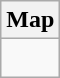<table class="wikitable">
<tr>
<th>Map</th>
</tr>
<tr>
<td><div><br> 







</div></td>
</tr>
</table>
